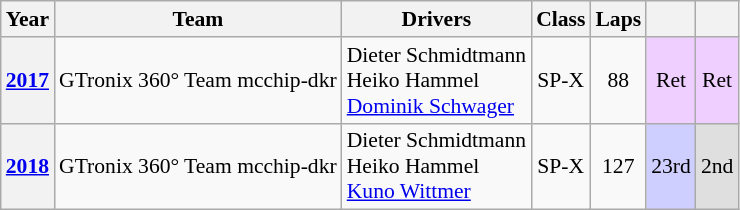<table class="wikitable" style="font-size:90%">
<tr>
<th>Year</th>
<th>Team</th>
<th>Drivers</th>
<th>Class</th>
<th>Laps</th>
<th></th>
<th></th>
</tr>
<tr align="center">
<th><a href='#'>2017</a></th>
<td align="left"> GTronix 360° Team mcchip-dkr</td>
<td align="left"> Dieter Schmidtmann<br> Heiko Hammel<br> <a href='#'>Dominik Schwager</a></td>
<td>SP-X</td>
<td>88</td>
<td style="background:#EFCFFF;">Ret</td>
<td style="background:#EFCFFF;">Ret</td>
</tr>
<tr align="center">
<th><a href='#'>2018</a></th>
<td align="left"> GTronix 360° Team mcchip-dkr</td>
<td align="left"> Dieter Schmidtmann<br> Heiko Hammel<br> <a href='#'>Kuno Wittmer</a></td>
<td>SP-X</td>
<td>127</td>
<td style="background:#CFCFFF;">23rd</td>
<td style="background:#DFDFDF;">2nd</td>
</tr>
</table>
